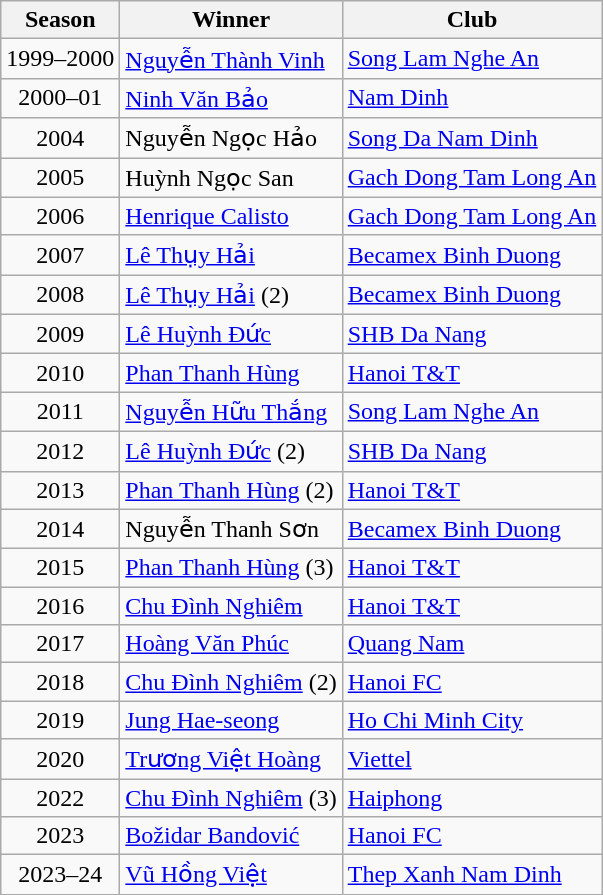<table class="wikitable">
<tr>
<th>Season</th>
<th>Winner</th>
<th>Club</th>
</tr>
<tr>
<td align="center">1999–2000</td>
<td> <a href='#'>Nguyễn Thành Vinh</a></td>
<td><a href='#'>Song Lam Nghe An</a></td>
</tr>
<tr>
<td align="center">2000–01</td>
<td> <a href='#'>Ninh Văn Bảo</a></td>
<td><a href='#'>Nam Dinh</a></td>
</tr>
<tr>
<td align="center">2004</td>
<td> Nguyễn Ngọc Hảo</td>
<td><a href='#'>Song Da Nam Dinh</a></td>
</tr>
<tr>
<td align="center">2005</td>
<td> Huỳnh Ngọc San</td>
<td><a href='#'>Gach Dong Tam Long An</a></td>
</tr>
<tr>
<td align="center">2006</td>
<td> <a href='#'>Henrique Calisto</a></td>
<td><a href='#'>Gach Dong Tam Long An</a></td>
</tr>
<tr>
<td align="center">2007</td>
<td> <a href='#'>Lê Thụy Hải</a></td>
<td><a href='#'>Becamex Binh Duong</a></td>
</tr>
<tr>
<td align="center">2008</td>
<td> <a href='#'>Lê Thụy Hải</a> (2)</td>
<td><a href='#'>Becamex Binh Duong</a></td>
</tr>
<tr>
<td align="center">2009</td>
<td> <a href='#'>Lê Huỳnh Đức</a></td>
<td><a href='#'>SHB Da Nang</a></td>
</tr>
<tr>
<td align="center">2010</td>
<td> <a href='#'>Phan Thanh Hùng</a></td>
<td><a href='#'>Hanoi T&T</a></td>
</tr>
<tr>
<td align="center">2011</td>
<td> <a href='#'>Nguyễn Hữu Thắng</a></td>
<td><a href='#'>Song Lam Nghe An</a></td>
</tr>
<tr>
<td align="center">2012</td>
<td> <a href='#'>Lê Huỳnh Đức</a> (2)</td>
<td><a href='#'>SHB Da Nang</a></td>
</tr>
<tr>
<td align="center">2013</td>
<td> <a href='#'>Phan Thanh Hùng</a> (2)</td>
<td><a href='#'>Hanoi T&T</a></td>
</tr>
<tr>
<td align="center">2014</td>
<td> Nguyễn Thanh Sơn</td>
<td><a href='#'>Becamex Binh Duong</a></td>
</tr>
<tr>
<td align="center">2015</td>
<td> <a href='#'>Phan Thanh Hùng</a> (3)</td>
<td><a href='#'>Hanoi T&T</a></td>
</tr>
<tr>
<td align="center">2016</td>
<td> <a href='#'>Chu Đình Nghiêm</a></td>
<td><a href='#'>Hanoi T&T</a></td>
</tr>
<tr>
<td align="center">2017</td>
<td> <a href='#'>Hoàng Văn Phúc</a></td>
<td><a href='#'>Quang Nam</a></td>
</tr>
<tr>
<td align="center">2018</td>
<td> <a href='#'>Chu Đình Nghiêm</a> (2)</td>
<td><a href='#'>Hanoi FC</a></td>
</tr>
<tr>
<td align="center">2019</td>
<td> <a href='#'>Jung Hae-seong</a></td>
<td><a href='#'>Ho Chi Minh City</a></td>
</tr>
<tr>
<td align="center">2020</td>
<td> <a href='#'>Trương Việt Hoàng</a></td>
<td><a href='#'>Viettel</a></td>
</tr>
<tr>
<td align="center">2022</td>
<td> <a href='#'>Chu Đình Nghiêm</a> (3)</td>
<td><a href='#'>Haiphong</a></td>
</tr>
<tr>
<td align="center">2023</td>
<td> <a href='#'>Božidar Bandović</a></td>
<td><a href='#'>Hanoi FC</a></td>
</tr>
<tr>
<td align="center">2023–24</td>
<td> <a href='#'>Vũ Hồng Việt</a></td>
<td><a href='#'>Thep Xanh Nam Dinh</a></td>
</tr>
</table>
